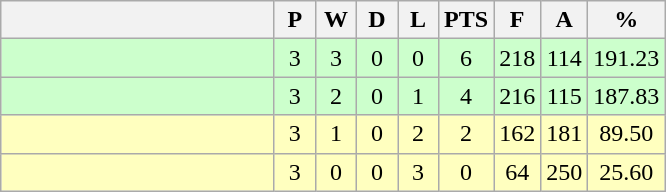<table class=wikitable style="text-align:center">
<tr>
<th width=175></th>
<th width=20>P</th>
<th width=20>W</th>
<th width=20>D</th>
<th width=20>L</th>
<th width=20>PTS</th>
<th width=20>F</th>
<th width=20>A</th>
<th width=20>%</th>
</tr>
<tr style="background-color:#ccffcc;">
<td style="text-align:left;"></td>
<td>3</td>
<td>3</td>
<td>0</td>
<td>0</td>
<td>6</td>
<td>218</td>
<td>114</td>
<td>191.23</td>
</tr>
<tr style="background-color:#ccffcc;">
<td style="text-align:left;"></td>
<td>3</td>
<td>2</td>
<td>0</td>
<td>1</td>
<td>4</td>
<td>216</td>
<td>115</td>
<td>187.83</td>
</tr>
<tr style="background:#FFFFBF;">
<td style="text-align:left;"></td>
<td>3</td>
<td>1</td>
<td>0</td>
<td>2</td>
<td>2</td>
<td>162</td>
<td>181</td>
<td>89.50</td>
</tr>
<tr style="background:#FFFFBF;">
<td style="text-align:left;"></td>
<td>3</td>
<td>0</td>
<td>0</td>
<td>3</td>
<td>0</td>
<td>64</td>
<td>250</td>
<td>25.60</td>
</tr>
</table>
